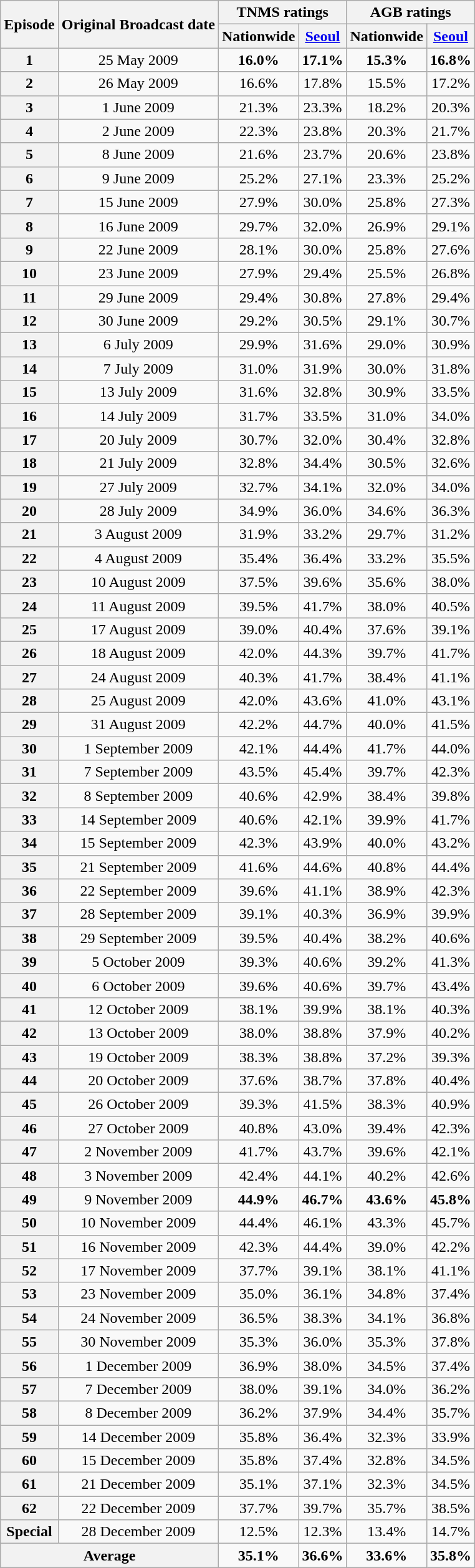<table class=wikitable>
<tr align=center>
<th rowspan="2">Episode</th>
<th rowspan="2">Original Broadcast date</th>
<th colspan="2">TNMS ratings</th>
<th colspan="2">AGB ratings</th>
</tr>
<tr>
<th>Nationwide</th>
<th><a href='#'>Seoul</a></th>
<th>Nationwide</th>
<th><a href='#'>Seoul</a></th>
</tr>
<tr align=center>
<th>1</th>
<td>25 May 2009</td>
<td><span><strong>16.0%</strong></span></td>
<td><span><strong>17.1%</strong></span></td>
<td><span><strong>15.3%</strong></span></td>
<td><span><strong>16.8%</strong></span></td>
</tr>
<tr align=center>
<th>2</th>
<td>26 May 2009</td>
<td>16.6%</td>
<td>17.8%</td>
<td>15.5%</td>
<td>17.2%</td>
</tr>
<tr align=center>
<th>3</th>
<td>1 June 2009</td>
<td>21.3%</td>
<td>23.3%</td>
<td>18.2%</td>
<td>20.3%</td>
</tr>
<tr align=center>
<th>4</th>
<td>2 June 2009</td>
<td>22.3%</td>
<td>23.8%</td>
<td>20.3%</td>
<td>21.7%</td>
</tr>
<tr align=center>
<th>5</th>
<td>8 June 2009</td>
<td>21.6%</td>
<td>23.7%</td>
<td>20.6%</td>
<td>23.8%</td>
</tr>
<tr align=center>
<th>6</th>
<td>9 June 2009</td>
<td>25.2%</td>
<td>27.1%</td>
<td>23.3%</td>
<td>25.2%</td>
</tr>
<tr align=center>
<th>7</th>
<td>15 June 2009</td>
<td>27.9%</td>
<td>30.0%</td>
<td>25.8%</td>
<td>27.3%</td>
</tr>
<tr align=center>
<th>8</th>
<td>16 June 2009</td>
<td>29.7%</td>
<td>32.0%</td>
<td>26.9%</td>
<td>29.1%</td>
</tr>
<tr align=center>
<th>9</th>
<td>22 June 2009</td>
<td>28.1%</td>
<td>30.0%</td>
<td>25.8%</td>
<td>27.6%</td>
</tr>
<tr align=center>
<th>10</th>
<td>23 June 2009</td>
<td>27.9%</td>
<td>29.4%</td>
<td>25.5%</td>
<td>26.8%</td>
</tr>
<tr align=center>
<th>11</th>
<td>29 June 2009</td>
<td>29.4%</td>
<td>30.8%</td>
<td>27.8%</td>
<td>29.4%</td>
</tr>
<tr align=center>
<th>12</th>
<td>30 June 2009</td>
<td>29.2%</td>
<td>30.5%</td>
<td>29.1%</td>
<td>30.7%</td>
</tr>
<tr align=center>
<th>13</th>
<td>6 July 2009</td>
<td>29.9%</td>
<td>31.6%</td>
<td>29.0%</td>
<td>30.9%</td>
</tr>
<tr align=center>
<th>14</th>
<td>7 July 2009</td>
<td>31.0%</td>
<td>31.9%</td>
<td>30.0%</td>
<td>31.8%</td>
</tr>
<tr align=center>
<th>15</th>
<td>13 July 2009</td>
<td>31.6%</td>
<td>32.8%</td>
<td>30.9%</td>
<td>33.5%</td>
</tr>
<tr align=center>
<th>16</th>
<td>14 July 2009</td>
<td>31.7%</td>
<td>33.5%</td>
<td>31.0%</td>
<td>34.0%</td>
</tr>
<tr align=center>
<th>17</th>
<td>20 July 2009</td>
<td>30.7%</td>
<td>32.0%</td>
<td>30.4%</td>
<td>32.8%</td>
</tr>
<tr align=center>
<th>18</th>
<td>21 July 2009</td>
<td>32.8%</td>
<td>34.4%</td>
<td>30.5%</td>
<td>32.6%</td>
</tr>
<tr align=center>
<th>19</th>
<td>27 July 2009</td>
<td>32.7%</td>
<td>34.1%</td>
<td>32.0%</td>
<td>34.0%</td>
</tr>
<tr align=center>
<th>20</th>
<td>28 July 2009</td>
<td>34.9%</td>
<td>36.0%</td>
<td>34.6%</td>
<td>36.3%</td>
</tr>
<tr align=center>
<th>21</th>
<td>3 August 2009</td>
<td>31.9%</td>
<td>33.2%</td>
<td>29.7%</td>
<td>31.2%</td>
</tr>
<tr align=center>
<th>22</th>
<td>4 August 2009</td>
<td>35.4%</td>
<td>36.4%</td>
<td>33.2%</td>
<td>35.5%</td>
</tr>
<tr align=center>
<th>23</th>
<td>10 August 2009</td>
<td>37.5%</td>
<td>39.6%</td>
<td>35.6%</td>
<td>38.0%</td>
</tr>
<tr align=center>
<th>24</th>
<td>11 August 2009</td>
<td>39.5%</td>
<td>41.7%</td>
<td>38.0%</td>
<td>40.5%</td>
</tr>
<tr align=center>
<th>25</th>
<td>17 August 2009</td>
<td>39.0%</td>
<td>40.4%</td>
<td>37.6%</td>
<td>39.1%</td>
</tr>
<tr align=center>
<th>26</th>
<td>18 August 2009</td>
<td>42.0%</td>
<td>44.3%</td>
<td>39.7%</td>
<td>41.7%</td>
</tr>
<tr align=center>
<th>27</th>
<td>24 August 2009</td>
<td>40.3%</td>
<td>41.7%</td>
<td>38.4%</td>
<td>41.1%</td>
</tr>
<tr align=center>
<th>28</th>
<td>25 August 2009</td>
<td>42.0%</td>
<td>43.6%</td>
<td>41.0%</td>
<td>43.1%</td>
</tr>
<tr align=center>
<th>29</th>
<td>31 August 2009</td>
<td>42.2%</td>
<td>44.7%</td>
<td>40.0%</td>
<td>41.5%</td>
</tr>
<tr align=center>
<th>30</th>
<td>1 September 2009</td>
<td>42.1%</td>
<td>44.4%</td>
<td>41.7%</td>
<td>44.0%</td>
</tr>
<tr align=center>
<th>31</th>
<td>7 September 2009</td>
<td>43.5%</td>
<td>45.4%</td>
<td>39.7%</td>
<td>42.3%</td>
</tr>
<tr align=center>
<th>32</th>
<td>8 September 2009</td>
<td>40.6%</td>
<td>42.9%</td>
<td>38.4%</td>
<td>39.8%</td>
</tr>
<tr align=center>
<th>33</th>
<td>14 September 2009</td>
<td>40.6%</td>
<td>42.1%</td>
<td>39.9%</td>
<td>41.7%</td>
</tr>
<tr align=center>
<th>34</th>
<td>15 September 2009</td>
<td>42.3%</td>
<td>43.9%</td>
<td>40.0%</td>
<td>43.2%</td>
</tr>
<tr align=center>
<th>35</th>
<td>21 September 2009</td>
<td>41.6%</td>
<td>44.6%</td>
<td>40.8%</td>
<td>44.4%</td>
</tr>
<tr align=center>
<th>36</th>
<td>22 September 2009</td>
<td>39.6%</td>
<td>41.1%</td>
<td>38.9%</td>
<td>42.3%</td>
</tr>
<tr align=center>
<th>37</th>
<td>28 September 2009</td>
<td>39.1%</td>
<td>40.3%</td>
<td>36.9%</td>
<td>39.9%</td>
</tr>
<tr align=center>
<th>38</th>
<td>29 September 2009</td>
<td>39.5%</td>
<td>40.4%</td>
<td>38.2%</td>
<td>40.6%</td>
</tr>
<tr align=center>
<th>39</th>
<td>5 October 2009</td>
<td>39.3%</td>
<td>40.6%</td>
<td>39.2%</td>
<td>41.3%</td>
</tr>
<tr align=center>
<th>40</th>
<td>6 October 2009</td>
<td>39.6%</td>
<td>40.6%</td>
<td>39.7%</td>
<td>43.4%</td>
</tr>
<tr align=center>
<th>41</th>
<td>12 October 2009</td>
<td>38.1%</td>
<td>39.9%</td>
<td>38.1%</td>
<td>40.3%</td>
</tr>
<tr align=center>
<th>42</th>
<td>13 October 2009</td>
<td>38.0%</td>
<td>38.8%</td>
<td>37.9%</td>
<td>40.2%</td>
</tr>
<tr align=center>
<th>43</th>
<td>19 October 2009</td>
<td>38.3%</td>
<td>38.8%</td>
<td>37.2%</td>
<td>39.3%</td>
</tr>
<tr align=center>
<th>44</th>
<td>20 October 2009</td>
<td>37.6%</td>
<td>38.7%</td>
<td>37.8%</td>
<td>40.4%</td>
</tr>
<tr align=center>
<th>45</th>
<td>26 October 2009</td>
<td>39.3%</td>
<td>41.5%</td>
<td>38.3%</td>
<td>40.9%</td>
</tr>
<tr align=center>
<th>46</th>
<td>27 October 2009</td>
<td>40.8%</td>
<td>43.0%</td>
<td>39.4%</td>
<td>42.3%</td>
</tr>
<tr align=center>
<th>47</th>
<td>2 November 2009</td>
<td>41.7%</td>
<td>43.7%</td>
<td>39.6%</td>
<td>42.1%</td>
</tr>
<tr align=center>
<th>48</th>
<td>3 November 2009</td>
<td>42.4%</td>
<td>44.1%</td>
<td>40.2%</td>
<td>42.6%</td>
</tr>
<tr align=center>
<th>49</th>
<td>9 November 2009</td>
<td><span><strong>44.9%</strong></span></td>
<td><span><strong>46.7%</strong></span></td>
<td><span><strong>43.6%</strong></span></td>
<td><span><strong>45.8%</strong></span></td>
</tr>
<tr align=center>
<th>50</th>
<td>10 November 2009</td>
<td>44.4%</td>
<td>46.1%</td>
<td>43.3%</td>
<td>45.7%</td>
</tr>
<tr align=center>
<th>51</th>
<td>16 November 2009</td>
<td>42.3%</td>
<td>44.4%</td>
<td>39.0%</td>
<td>42.2%</td>
</tr>
<tr align=center>
<th>52</th>
<td>17 November 2009</td>
<td>37.7%</td>
<td>39.1%</td>
<td>38.1%</td>
<td>41.1%</td>
</tr>
<tr align=center>
<th>53</th>
<td>23 November 2009</td>
<td>35.0%</td>
<td>36.1%</td>
<td>34.8%</td>
<td>37.4%</td>
</tr>
<tr align=center>
<th>54</th>
<td>24 November 2009</td>
<td>36.5%</td>
<td>38.3%</td>
<td>34.1%</td>
<td>36.8%</td>
</tr>
<tr align=center>
<th>55</th>
<td>30 November 2009</td>
<td>35.3%</td>
<td>36.0%</td>
<td>35.3%</td>
<td>37.8%</td>
</tr>
<tr align=center>
<th>56</th>
<td>1 December 2009</td>
<td>36.9%</td>
<td>38.0%</td>
<td>34.5%</td>
<td>37.4%</td>
</tr>
<tr align=center>
<th>57</th>
<td>7 December 2009</td>
<td>38.0%</td>
<td>39.1%</td>
<td>34.0%</td>
<td>36.2%</td>
</tr>
<tr align=center>
<th>58</th>
<td>8 December 2009</td>
<td>36.2%</td>
<td>37.9%</td>
<td>34.4%</td>
<td>35.7%</td>
</tr>
<tr align=center>
<th>59</th>
<td>14 December 2009</td>
<td>35.8%</td>
<td>36.4%</td>
<td>32.3%</td>
<td>33.9%</td>
</tr>
<tr align=center>
<th>60</th>
<td>15 December 2009</td>
<td>35.8%</td>
<td>37.4%</td>
<td>32.8%</td>
<td>34.5%</td>
</tr>
<tr align=center>
<th>61</th>
<td>21 December 2009</td>
<td>35.1%</td>
<td>37.1%</td>
<td>32.3%</td>
<td>34.5%</td>
</tr>
<tr align=center>
<th>62</th>
<td>22 December 2009</td>
<td>37.7%</td>
<td>39.7%</td>
<td>35.7%</td>
<td>38.5%</td>
</tr>
<tr align=center>
<th>Special</th>
<td>28 December 2009</td>
<td>12.5%</td>
<td>12.3%</td>
<td>13.4%</td>
<td>14.7%</td>
</tr>
<tr align=center>
<th colspan="2">Average</th>
<td><strong>35.1%</strong></td>
<td><strong>36.6%</strong></td>
<td><strong>33.6%</strong></td>
<td><strong>35.8%</strong></td>
</tr>
</table>
